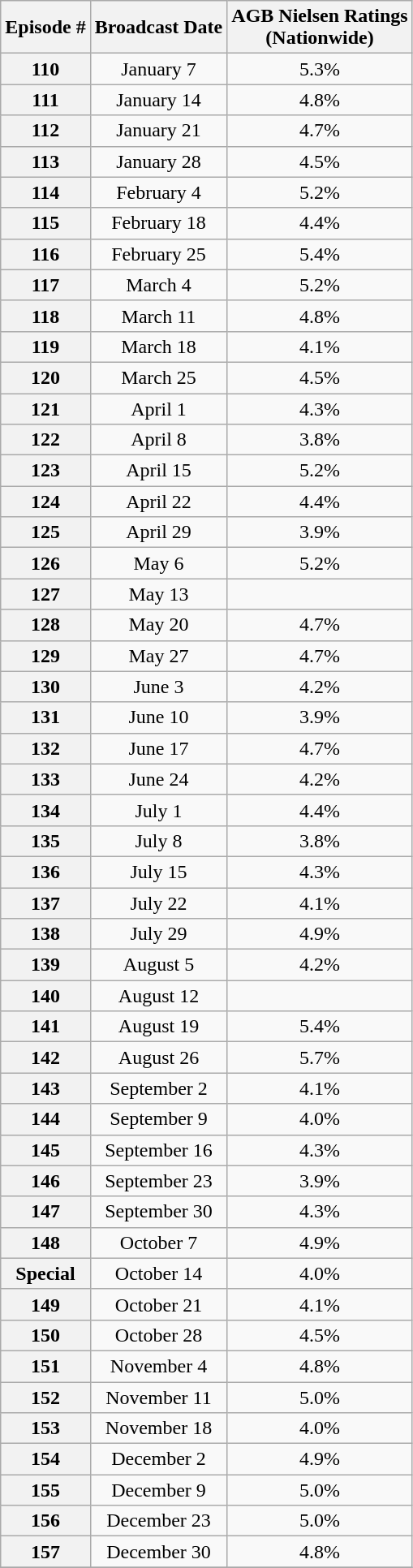<table class="wikitable" style="text-align:center">
<tr>
<th>Episode #</th>
<th>Broadcast Date</th>
<th>AGB Nielsen Ratings<br>(Nationwide)</th>
</tr>
<tr>
<th>110</th>
<td>January 7</td>
<td>5.3%</td>
</tr>
<tr>
<th>111</th>
<td>January 14</td>
<td>4.8%</td>
</tr>
<tr>
<th>112</th>
<td>January 21</td>
<td>4.7%</td>
</tr>
<tr>
<th>113</th>
<td>January 28</td>
<td>4.5%</td>
</tr>
<tr>
<th>114</th>
<td>February 4</td>
<td>5.2%</td>
</tr>
<tr>
<th>115</th>
<td>February 18</td>
<td>4.4%</td>
</tr>
<tr>
<th>116</th>
<td>February 25</td>
<td>5.4%</td>
</tr>
<tr>
<th>117</th>
<td>March 4</td>
<td>5.2%</td>
</tr>
<tr>
<th>118</th>
<td>March 11</td>
<td>4.8%</td>
</tr>
<tr>
<th>119</th>
<td>March 18</td>
<td>4.1%</td>
</tr>
<tr>
<th>120</th>
<td>March 25</td>
<td>4.5%</td>
</tr>
<tr>
<th>121</th>
<td>April 1</td>
<td>4.3%</td>
</tr>
<tr>
<th>122</th>
<td>April 8</td>
<td>3.8%</td>
</tr>
<tr>
<th>123</th>
<td>April 15</td>
<td>5.2%</td>
</tr>
<tr>
<th>124</th>
<td>April 22</td>
<td>4.4%</td>
</tr>
<tr>
<th>125</th>
<td>April 29</td>
<td>3.9%</td>
</tr>
<tr>
<th>126</th>
<td>May 6</td>
<td>5.2%</td>
</tr>
<tr>
<th>127</th>
<td>May 13</td>
<td></td>
</tr>
<tr>
<th>128</th>
<td>May 20</td>
<td>4.7%</td>
</tr>
<tr>
<th>129</th>
<td>May 27</td>
<td>4.7%</td>
</tr>
<tr>
<th>130</th>
<td>June 3</td>
<td>4.2%</td>
</tr>
<tr>
<th>131</th>
<td>June 10</td>
<td>3.9%</td>
</tr>
<tr>
<th>132</th>
<td>June 17</td>
<td>4.7%</td>
</tr>
<tr>
<th>133</th>
<td>June 24</td>
<td>4.2%</td>
</tr>
<tr>
<th>134</th>
<td>July 1</td>
<td>4.4%</td>
</tr>
<tr>
<th>135</th>
<td>July 8</td>
<td>3.8%</td>
</tr>
<tr>
<th>136</th>
<td>July 15</td>
<td>4.3%</td>
</tr>
<tr>
<th>137</th>
<td>July 22</td>
<td>4.1%</td>
</tr>
<tr>
<th>138</th>
<td>July 29</td>
<td>4.9%</td>
</tr>
<tr>
<th>139</th>
<td>August 5</td>
<td>4.2%</td>
</tr>
<tr>
<th>140</th>
<td>August 12</td>
<td></td>
</tr>
<tr>
<th>141</th>
<td>August 19</td>
<td>5.4%</td>
</tr>
<tr>
<th>142</th>
<td>August 26</td>
<td>5.7%</td>
</tr>
<tr>
<th>143</th>
<td>September 2</td>
<td>4.1%</td>
</tr>
<tr>
<th>144</th>
<td>September 9</td>
<td>4.0%</td>
</tr>
<tr>
<th>145</th>
<td>September 16</td>
<td>4.3%</td>
</tr>
<tr>
<th>146</th>
<td>September 23</td>
<td>3.9%</td>
</tr>
<tr>
<th>147</th>
<td>September 30</td>
<td>4.3%</td>
</tr>
<tr>
<th>148</th>
<td>October 7</td>
<td>4.9%</td>
</tr>
<tr>
<th>Special</th>
<td>October 14</td>
<td>4.0%</td>
</tr>
<tr>
<th>149</th>
<td>October 21</td>
<td>4.1%</td>
</tr>
<tr>
<th>150</th>
<td>October 28</td>
<td>4.5%</td>
</tr>
<tr>
<th>151</th>
<td>November 4</td>
<td>4.8%</td>
</tr>
<tr>
<th>152</th>
<td>November 11</td>
<td>5.0%</td>
</tr>
<tr>
<th>153</th>
<td>November 18</td>
<td>4.0%</td>
</tr>
<tr>
<th>154</th>
<td>December 2</td>
<td>4.9%</td>
</tr>
<tr>
<th>155</th>
<td>December 9</td>
<td>5.0%</td>
</tr>
<tr>
<th>156</th>
<td>December 23</td>
<td>5.0%</td>
</tr>
<tr>
<th>157</th>
<td>December 30</td>
<td>4.8%</td>
</tr>
<tr>
</tr>
</table>
